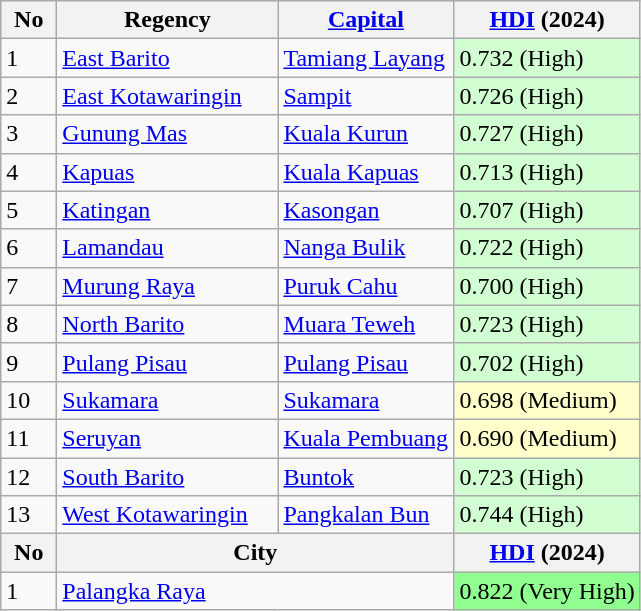<table class="wikitable sortable">
<tr>
<th width="30">No</th>
<th width="140">Regency</th>
<th width="110"><a href='#'>Capital</a></th>
<th><a href='#'>HDI</a> (2024)</th>
</tr>
<tr>
<td>1</td>
<td><a href='#'>East Barito</a></td>
<td><a href='#'>Tamiang Layang</a></td>
<td style="background-color:#D2FFD2">0.732 (High)</td>
</tr>
<tr>
<td>2</td>
<td><a href='#'>East Kotawaringin</a></td>
<td><a href='#'>Sampit</a></td>
<td style="background-color:#D2FFD2">0.726 (High)</td>
</tr>
<tr>
<td>3</td>
<td><a href='#'>Gunung Mas</a></td>
<td><a href='#'>Kuala Kurun</a></td>
<td style="background-color:#D2FFD2">0.727 (High)</td>
</tr>
<tr>
<td>4</td>
<td><a href='#'>Kapuas</a></td>
<td><a href='#'>Kuala Kapuas</a></td>
<td style="background-color:#D2FFD2">0.713 (High)</td>
</tr>
<tr>
<td>5</td>
<td><a href='#'>Katingan</a></td>
<td><a href='#'>Kasongan</a></td>
<td style="background-color:#D2FFD2">0.707 (High)</td>
</tr>
<tr>
<td>6</td>
<td><a href='#'>Lamandau</a></td>
<td><a href='#'>Nanga Bulik</a></td>
<td style="background-color:#D2FFD2">0.722 (High)</td>
</tr>
<tr>
<td>7</td>
<td><a href='#'>Murung Raya</a></td>
<td><a href='#'>Puruk Cahu</a></td>
<td style="background-color:#D2FFD2">0.700 (High)</td>
</tr>
<tr>
<td>8</td>
<td><a href='#'>North Barito</a></td>
<td><a href='#'>Muara Teweh</a></td>
<td style="background-color:#D2FFD2">0.723 (High)</td>
</tr>
<tr>
<td>9</td>
<td><a href='#'>Pulang Pisau</a></td>
<td><a href='#'>Pulang Pisau</a></td>
<td style="background-color:#D2FFD2">0.702 (High)</td>
</tr>
<tr>
<td>10</td>
<td><a href='#'>Sukamara</a></td>
<td><a href='#'>Sukamara</a></td>
<td style="background-color:#FFFFCC">0.698 (Medium)</td>
</tr>
<tr>
<td>11</td>
<td><a href='#'>Seruyan</a></td>
<td><a href='#'>Kuala Pembuang</a></td>
<td style="background-color:#FFFFCC">0.690 (Medium)</td>
</tr>
<tr>
<td>12</td>
<td><a href='#'>South Barito</a></td>
<td><a href='#'>Buntok</a></td>
<td style="background-color:#D2FFD2">0.723 (High)</td>
</tr>
<tr>
<td>13</td>
<td><a href='#'>West Kotawaringin</a></td>
<td><a href='#'>Pangkalan Bun</a></td>
<td style="background-color:#D2FFD2">0.744 (High)</td>
</tr>
<tr>
<th>No</th>
<th colspan="2">City</th>
<th><a href='#'>HDI</a> (2024)</th>
</tr>
<tr>
<td>1</td>
<td colspan="2"><a href='#'>Palangka Raya</a></td>
<td style="background-color:#90FF90">0.822 (Very High)</td>
</tr>
</table>
